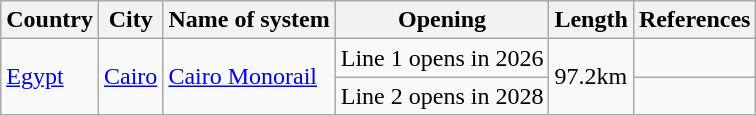<table class="wikitable">
<tr>
<th>Country</th>
<th>City</th>
<th>Name of system</th>
<th>Opening</th>
<th>Length</th>
<th>References</th>
</tr>
<tr>
<td rowspan="2"> <a href='#'>Egypt</a></td>
<td rowspan="2"><a href='#'>Cairo</a></td>
<td rowspan="2"><a href='#'>Cairo Monorail</a></td>
<td>Line 1 opens in 2026</td>
<td rowspan="2">97.2km</td>
</tr>
<tr>
<td>Line 2 opens in 2028</td>
<td></td>
</tr>
</table>
